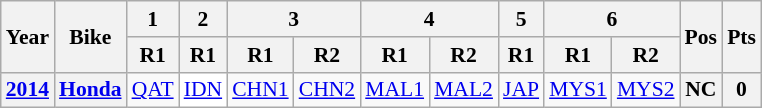<table class="wikitable" style="text-align:center; font-size:90%">
<tr>
<th valign="middle" rowspan=2>Year</th>
<th valign="middle" rowspan=2>Bike</th>
<th>1</th>
<th>2</th>
<th colspan=2>3</th>
<th colspan=2>4</th>
<th>5</th>
<th colspan=2>6</th>
<th rowspan=2>Pos</th>
<th rowspan=2>Pts</th>
</tr>
<tr>
<th>R1</th>
<th>R1</th>
<th>R1</th>
<th>R2</th>
<th>R1</th>
<th>R2</th>
<th>R1</th>
<th>R1</th>
<th>R2</th>
</tr>
<tr>
<th><a href='#'>2014</a></th>
<th><a href='#'>Honda</a></th>
<td style="background:#;"><a href='#'>QAT</a><br></td>
<td style="background:#FFFFFF;"><a href='#'>IDN</a><br></td>
<td style="background:#;"><a href='#'>CHN1</a><br></td>
<td style="background:#;"><a href='#'>CHN2</a><br></td>
<td style="background:#;"><a href='#'>MAL1</a><br></td>
<td style="background:#;"><a href='#'>MAL2</a><br></td>
<td style="background:#;"><a href='#'>JAP</a><br></td>
<td style="background:#;"><a href='#'>MYS1</a><br></td>
<td style="background:#;"><a href='#'>MYS2</a><br></td>
<th style="background:#;">NC</th>
<th style="background:#;">0</th>
</tr>
</table>
